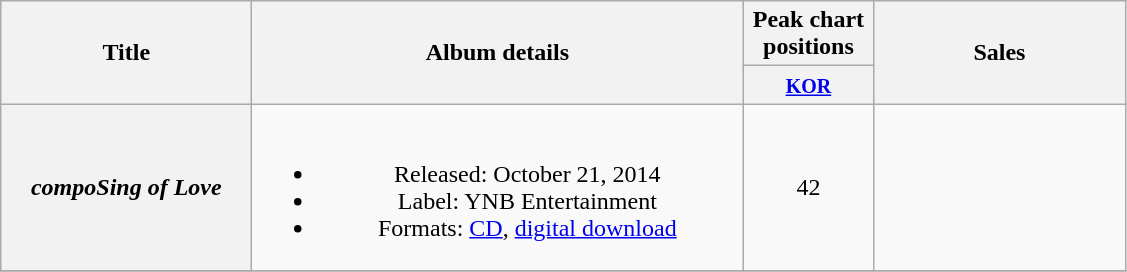<table class="wikitable plainrowheaders" style="text-align:center;">
<tr>
<th scope="col" rowspan="2" style="width:10em;">Title</th>
<th scope="col" rowspan="2" style="width:20em;">Album details</th>
<th scope="col" colspan="1" style="width:5em;">Peak chart positions</th>
<th scope="col" rowspan="2" style="width:10em;">Sales</th>
</tr>
<tr>
<th><small><a href='#'>KOR</a></small><br></th>
</tr>
<tr>
<th scope="row"><em>compoSing of Love</em></th>
<td><br><ul><li>Released: October 21, 2014</li><li>Label: YNB Entertainment</li><li>Formats: <a href='#'>CD</a>, <a href='#'>digital download</a></li></ul></td>
<td>42</td>
<td></td>
</tr>
<tr>
</tr>
</table>
